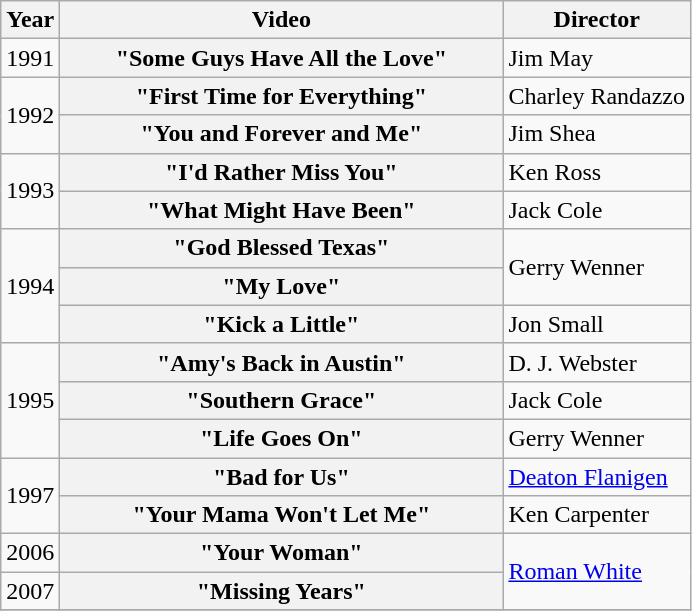<table class="wikitable plainrowheaders">
<tr>
<th>Year</th>
<th style="width:18em;">Video</th>
<th>Director</th>
</tr>
<tr>
<td>1991</td>
<th scope="row">"Some Guys Have All the Love"</th>
<td>Jim May</td>
</tr>
<tr>
<td rowspan="2">1992</td>
<th scope="row">"First Time for Everything"</th>
<td>Charley Randazzo</td>
</tr>
<tr>
<th scope="row">"You and Forever and Me"</th>
<td>Jim Shea</td>
</tr>
<tr>
<td rowspan="2">1993</td>
<th scope="row">"I'd Rather Miss You"</th>
<td>Ken Ross</td>
</tr>
<tr>
<th scope="row">"What Might Have Been"</th>
<td>Jack Cole</td>
</tr>
<tr>
<td rowspan="3">1994</td>
<th scope="row">"God Blessed Texas"</th>
<td rowspan="2">Gerry Wenner</td>
</tr>
<tr>
<th scope="row">"My Love"</th>
</tr>
<tr>
<th scope="row">"Kick a Little"</th>
<td>Jon Small</td>
</tr>
<tr>
<td rowspan="3">1995</td>
<th scope="row">"Amy's Back in Austin"</th>
<td>D. J. Webster</td>
</tr>
<tr>
<th scope="row">"Southern Grace"</th>
<td>Jack Cole</td>
</tr>
<tr>
<th scope="row">"Life Goes On"</th>
<td>Gerry Wenner</td>
</tr>
<tr>
<td rowspan="2">1997</td>
<th scope="row">"Bad for Us"</th>
<td><a href='#'>Deaton Flanigen</a></td>
</tr>
<tr>
<th scope="row">"Your Mama Won't Let Me"</th>
<td>Ken Carpenter</td>
</tr>
<tr>
<td>2006</td>
<th scope="row">"Your Woman"</th>
<td rowspan="2"><a href='#'>Roman White</a></td>
</tr>
<tr>
<td>2007</td>
<th scope="row">"Missing Years"</th>
</tr>
<tr>
</tr>
</table>
